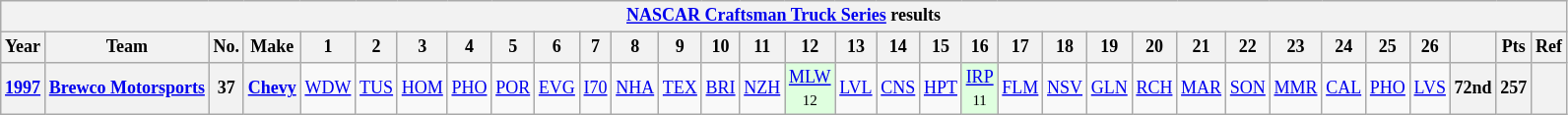<table class="wikitable" style="text-align:center; font-size:75%">
<tr>
<th colspan=45><a href='#'>NASCAR Craftsman Truck Series</a> results</th>
</tr>
<tr>
<th>Year</th>
<th>Team</th>
<th>No.</th>
<th>Make</th>
<th>1</th>
<th>2</th>
<th>3</th>
<th>4</th>
<th>5</th>
<th>6</th>
<th>7</th>
<th>8</th>
<th>9</th>
<th>10</th>
<th>11</th>
<th>12</th>
<th>13</th>
<th>14</th>
<th>15</th>
<th>16</th>
<th>17</th>
<th>18</th>
<th>19</th>
<th>20</th>
<th>21</th>
<th>22</th>
<th>23</th>
<th>24</th>
<th>25</th>
<th>26</th>
<th></th>
<th>Pts</th>
<th>Ref</th>
</tr>
<tr>
<th><a href='#'>1997</a></th>
<th><a href='#'>Brewco Motorsports</a></th>
<th>37</th>
<th><a href='#'>Chevy</a></th>
<td><a href='#'>WDW</a></td>
<td><a href='#'>TUS</a></td>
<td><a href='#'>HOM</a></td>
<td><a href='#'>PHO</a></td>
<td><a href='#'>POR</a></td>
<td><a href='#'>EVG</a></td>
<td><a href='#'>I70</a></td>
<td><a href='#'>NHA</a></td>
<td><a href='#'>TEX</a></td>
<td><a href='#'>BRI</a></td>
<td><a href='#'>NZH</a></td>
<td style="background:#DFFFDF;"><a href='#'>MLW</a><br><small>12</small></td>
<td><a href='#'>LVL</a></td>
<td><a href='#'>CNS</a></td>
<td><a href='#'>HPT</a></td>
<td style="background:#DFFFDF;"><a href='#'>IRP</a><br><small>11</small></td>
<td><a href='#'>FLM</a></td>
<td><a href='#'>NSV</a></td>
<td><a href='#'>GLN</a></td>
<td><a href='#'>RCH</a></td>
<td><a href='#'>MAR</a></td>
<td><a href='#'>SON</a></td>
<td><a href='#'>MMR</a></td>
<td><a href='#'>CAL</a></td>
<td><a href='#'>PHO</a></td>
<td><a href='#'>LVS</a></td>
<th>72nd</th>
<th>257</th>
<th></th>
</tr>
</table>
